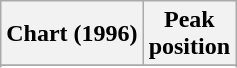<table class="wikitable sortable plainrowheaders" style="text-align:center">
<tr>
<th scope="col">Chart (1996)</th>
<th scope="col">Peak<br>position</th>
</tr>
<tr>
</tr>
<tr>
</tr>
</table>
